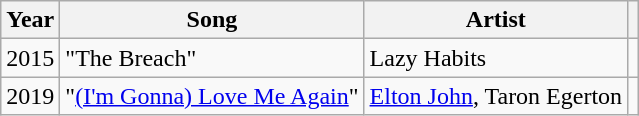<table class="wikitable sortable">
<tr>
<th>Year</th>
<th>Song</th>
<th>Artist</th>
<th class="unsortable"></th>
</tr>
<tr>
<td>2015</td>
<td>"The Breach"</td>
<td>Lazy Habits</td>
<td align="center"></td>
</tr>
<tr>
<td>2019</td>
<td>"<a href='#'>(I'm Gonna) Love Me Again</a>"</td>
<td><a href='#'>Elton John</a>, Taron Egerton</td>
<td align="center"></td>
</tr>
</table>
